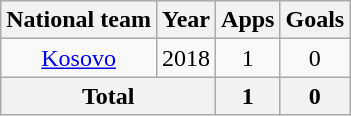<table class="wikitable" style="text-align:center">
<tr>
<th>National team</th>
<th>Year</th>
<th>Apps</th>
<th>Goals</th>
</tr>
<tr>
<td><a href='#'>Kosovo</a></td>
<td>2018</td>
<td>1</td>
<td>0</td>
</tr>
<tr>
<th colspan="2">Total</th>
<th>1</th>
<th>0</th>
</tr>
</table>
